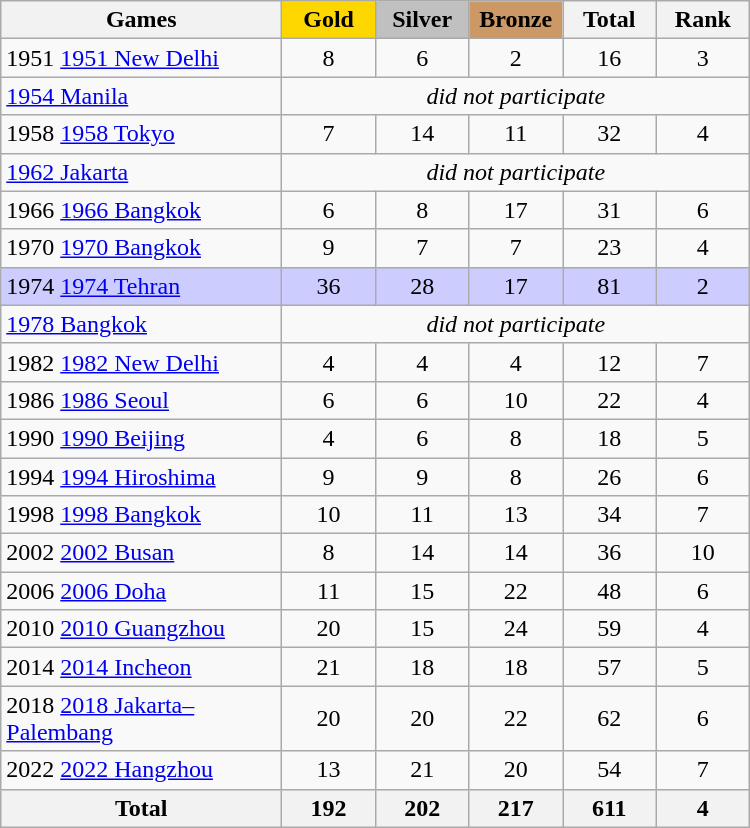<table class="wikitable sortable" style="text-align:center;">
<tr>
<th width=180>Games</th>
<th scope="col" style="background:gold; width:55px;">Gold</th>
<th scope="col" style="background:silver; width:55px;">Silver</th>
<th scope="col" style="background:#cc9966; width:55px;">Bronze</th>
<th width=55>Total</th>
<th width=55>Rank</th>
</tr>
<tr>
<td align=left><span>1951</span> <a href='#'>1951 New Delhi</a></td>
<td>8</td>
<td>6</td>
<td>2</td>
<td>16</td>
<td>3</td>
</tr>
<tr class="sortbottom">
<td align=left> <a href='#'>1954 Manila</a></td>
<td colspan=5><em>did not participate</em></td>
</tr>
<tr>
<td align=left><span>1958</span> <a href='#'>1958 Tokyo</a></td>
<td>7</td>
<td>14</td>
<td>11</td>
<td>32</td>
<td>4</td>
</tr>
<tr class="sortbottom">
<td align=left> <a href='#'>1962 Jakarta</a></td>
<td colspan=5><em>did not participate</em></td>
</tr>
<tr>
<td align=left><span>1966</span> <a href='#'>1966 Bangkok</a></td>
<td>6</td>
<td>8</td>
<td>17</td>
<td>31</td>
<td>6</td>
</tr>
<tr>
<td align=left><span>1970</span> <a href='#'>1970 Bangkok</a></td>
<td>9</td>
<td>7</td>
<td>7</td>
<td>23</td>
<td>4</td>
</tr>
<tr style="background:#ccccff">
<td align=left><span>1974</span> <a href='#'>1974 Tehran</a></td>
<td>36</td>
<td>28</td>
<td>17</td>
<td>81</td>
<td>2</td>
</tr>
<tr class="sortbottom">
<td align=left> <a href='#'>1978 Bangkok</a></td>
<td colspan=5><em>did not participate</em></td>
</tr>
<tr>
<td align=left><span>1982</span> <a href='#'>1982 New Delhi</a></td>
<td>4</td>
<td>4</td>
<td>4</td>
<td>12</td>
<td>7</td>
</tr>
<tr>
<td align=left><span>1986</span> <a href='#'>1986 Seoul</a></td>
<td>6</td>
<td>6</td>
<td>10</td>
<td>22</td>
<td>4</td>
</tr>
<tr>
<td align=left><span>1990</span> <a href='#'>1990 Beijing</a></td>
<td>4</td>
<td>6</td>
<td>8</td>
<td>18</td>
<td>5</td>
</tr>
<tr>
<td align=left><span>1994</span> <a href='#'>1994 Hiroshima</a></td>
<td>9</td>
<td>9</td>
<td>8</td>
<td>26</td>
<td>6</td>
</tr>
<tr>
<td align=left><span>1998</span> <a href='#'>1998 Bangkok</a></td>
<td>10</td>
<td>11</td>
<td>13</td>
<td>34</td>
<td>7</td>
</tr>
<tr>
<td align=left><span>2002</span> <a href='#'>2002 Busan</a></td>
<td>8</td>
<td>14</td>
<td>14</td>
<td>36</td>
<td>10</td>
</tr>
<tr>
<td align=left><span>2006</span> <a href='#'>2006 Doha</a></td>
<td>11</td>
<td>15</td>
<td>22</td>
<td>48</td>
<td>6</td>
</tr>
<tr>
<td align=left><span>2010</span> <a href='#'>2010 Guangzhou</a></td>
<td>20</td>
<td>15</td>
<td>24</td>
<td>59</td>
<td>4</td>
</tr>
<tr>
<td align=left><span>2014</span> <a href='#'>2014 Incheon</a></td>
<td>21</td>
<td>18</td>
<td>18</td>
<td>57</td>
<td>5</td>
</tr>
<tr>
<td align=left><span>2018</span> <a href='#'>2018 Jakarta–Palembang</a></td>
<td>20</td>
<td>20</td>
<td>22</td>
<td>62</td>
<td>6</td>
</tr>
<tr>
<td align=left><span>2022</span> <a href='#'>2022 Hangzhou</a></td>
<td>13</td>
<td>21</td>
<td>20</td>
<td>54</td>
<td>7</td>
</tr>
<tr class="sortbottom">
<th>Total</th>
<th>192</th>
<th>202</th>
<th>217</th>
<th>611</th>
<th>4</th>
</tr>
</table>
